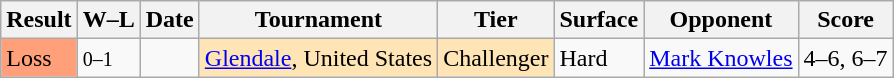<table class="sortable wikitable">
<tr>
<th>Result</th>
<th class="unsortable">W–L</th>
<th>Date</th>
<th>Tournament</th>
<th>Tier</th>
<th>Surface</th>
<th>Opponent</th>
<th class="unsortable">Score</th>
</tr>
<tr>
<td style="background:#ffa07a;">Loss</td>
<td><small>0–1</small></td>
<td></td>
<td style="background:moccasin;"><a href='#'>Glendale</a>, United States</td>
<td style="background:moccasin;">Challenger</td>
<td>Hard</td>
<td> <a href='#'>Mark Knowles</a></td>
<td>4–6, 6–7</td>
</tr>
</table>
